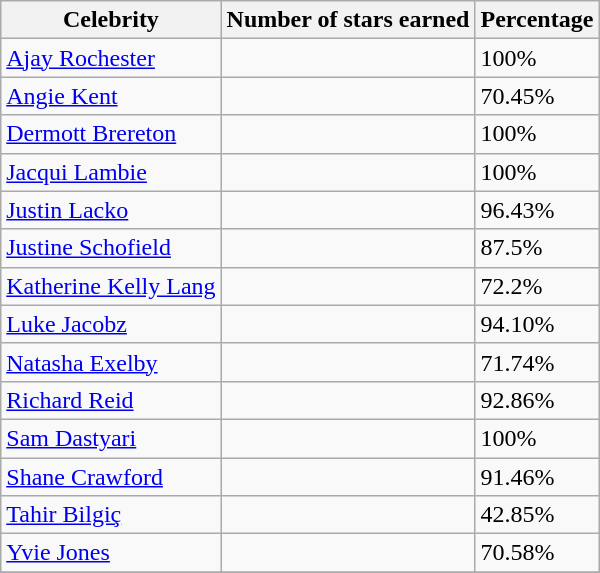<table class=wikitable>
<tr>
<th>Celebrity</th>
<th>Number of stars earned</th>
<th>Percentage</th>
</tr>
<tr>
<td><a href='#'>Ajay Rochester</a></td>
<td></td>
<td>100%</td>
</tr>
<tr>
<td><a href='#'>Angie Kent</a></td>
<td></td>
<td>70.45%</td>
</tr>
<tr>
<td><a href='#'>Dermott Brereton</a></td>
<td></td>
<td>100%</td>
</tr>
<tr>
<td><a href='#'>Jacqui Lambie</a></td>
<td></td>
<td>100%</td>
</tr>
<tr>
<td><a href='#'>Justin Lacko</a></td>
<td></td>
<td>96.43%</td>
</tr>
<tr>
<td><a href='#'>Justine Schofield</a></td>
<td></td>
<td>87.5%</td>
</tr>
<tr>
<td><a href='#'>Katherine Kelly Lang</a></td>
<td></td>
<td>72.2%</td>
</tr>
<tr>
<td><a href='#'>Luke Jacobz</a></td>
<td></td>
<td>94.10%</td>
</tr>
<tr>
<td><a href='#'>Natasha Exelby</a></td>
<td></td>
<td>71.74%</td>
</tr>
<tr>
<td><a href='#'>Richard Reid</a></td>
<td></td>
<td>92.86%</td>
</tr>
<tr>
<td><a href='#'>Sam Dastyari</a></td>
<td></td>
<td>100%</td>
</tr>
<tr>
<td><a href='#'>Shane Crawford</a></td>
<td></td>
<td>91.46%</td>
</tr>
<tr>
<td><a href='#'>Tahir Bilgiç</a></td>
<td></td>
<td>42.85%</td>
</tr>
<tr>
<td><a href='#'>Yvie Jones</a></td>
<td></td>
<td>70.58%</td>
</tr>
<tr>
</tr>
</table>
